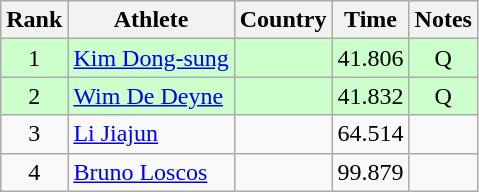<table class="wikitable sortable" style="text-align:center">
<tr>
<th>Rank</th>
<th>Athlete</th>
<th>Country</th>
<th>Time</th>
<th>Notes</th>
</tr>
<tr bgcolor=ccffcc>
<td>1</td>
<td align=left><a href='#'>Kim Dong-sung</a></td>
<td align=left></td>
<td>41.806</td>
<td>Q </td>
</tr>
<tr bgcolor=ccffcc>
<td>2</td>
<td align=left><a href='#'>Wim De Deyne</a></td>
<td align=left></td>
<td>41.832</td>
<td>Q</td>
</tr>
<tr>
<td>3</td>
<td align=left><a href='#'>Li Jiajun</a></td>
<td align=left></td>
<td>64.514</td>
<td></td>
</tr>
<tr>
<td>4</td>
<td align=left><a href='#'>Bruno Loscos</a></td>
<td align=left></td>
<td>99.879</td>
<td></td>
</tr>
</table>
